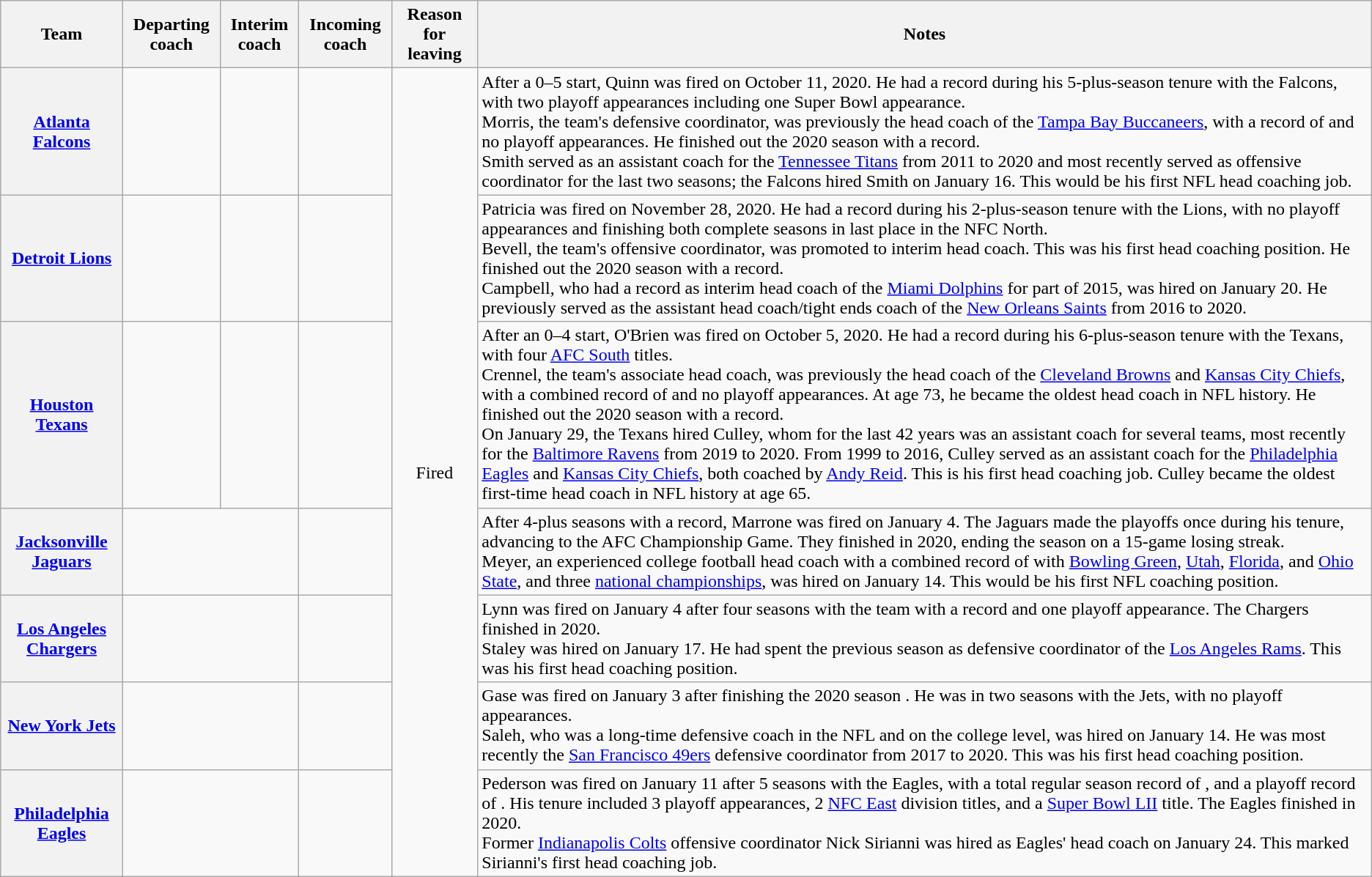<table class="wikitable sortable plainrowheaders">
<tr>
<th scope="col">Team</th>
<th scope="col">Departing coach</th>
<th scope="col">Interim coach</th>
<th scope="col">Incoming coach</th>
<th scope="col" class="unsortable">Reason for leaving</th>
<th scope="col" class="unsortable">Notes</th>
</tr>
<tr>
<th scope="row" style="text-align:center;"><a href='#'>Atlanta Falcons</a></th>
<td style="text-align:center;"></td>
<td style="text-align:center;"></td>
<td style="text-align:center;"></td>
<td rowspan="7" style="text-align:center;">Fired</td>
<td>After a 0–5 start, Quinn was fired on October 11, 2020. He had a  record during his 5-plus-season tenure with the Falcons, with two playoff appearances including one Super Bowl appearance.<br>Morris, the team's defensive coordinator, was previously the head coach of the <a href='#'>Tampa Bay Buccaneers</a>, with a record of  and no playoff appearances. He finished out the 2020 season with a  record.<br>Smith served as an assistant coach for the <a href='#'>Tennessee Titans</a> from 2011 to 2020 and most recently served as offensive coordinator for the last two seasons; the Falcons hired Smith on January 16. This would be his first NFL head coaching job.</td>
</tr>
<tr>
<th scope="row" style="text-align:center;"><a href='#'>Detroit Lions</a></th>
<td style="text-align:center;"></td>
<td style="text-align:center;"></td>
<td style="text-align:center;"></td>
<td>Patricia was fired on November 28, 2020. He had a  record during his 2-plus-season tenure with the Lions, with no playoff appearances and finishing both complete seasons in last place in the NFC North.<br>Bevell, the team's offensive coordinator, was promoted to interim head coach. This was his first head coaching position. He finished out the 2020 season with a  record.<br>Campbell, who had a  record as interim head coach of the <a href='#'>Miami Dolphins</a> for part of 2015, was hired on January 20. He previously served as the assistant head coach/tight ends coach of the <a href='#'>New Orleans Saints</a> from 2016 to 2020.</td>
</tr>
<tr>
<th scope="row" style="text-align:center;"><a href='#'>Houston Texans</a></th>
<td style="text-align:center;"></td>
<td style="text-align:center;"></td>
<td style="text-align:center;"></td>
<td>After an 0–4 start, O'Brien was fired on October 5, 2020. He had a  record during his 6-plus-season tenure with the Texans, with four <a href='#'>AFC South</a> titles.<br>Crennel, the team's associate head coach, was previously the head coach of the <a href='#'>Cleveland Browns</a> and <a href='#'>Kansas City Chiefs</a>, with a combined record of  and no playoff appearances. At age 73, he became the oldest head coach in NFL history. He finished out the 2020 season with a  record.<br>On January 29, the Texans hired Culley, whom for the last 42 years was an assistant coach for several teams, most recently for the <a href='#'>Baltimore Ravens</a> from 2019 to 2020. From 1999 to 2016, Culley served as an assistant coach for the <a href='#'>Philadelphia Eagles</a> and <a href='#'>Kansas City Chiefs</a>, both coached by <a href='#'>Andy Reid</a>. This is his first head coaching job. Culley became the oldest first-time head coach in NFL history at age 65.</td>
</tr>
<tr>
<th scope="row" style="text-align:center;"><a href='#'>Jacksonville Jaguars</a></th>
<td style="text-align:center;" colspan="2"></td>
<td style="text-align:center;"></td>
<td>After 4-plus seasons with a  record, Marrone was fired on January 4. The Jaguars made the playoffs once during his tenure, advancing to the AFC Championship Game. They finished  in 2020, ending the season on a 15-game losing streak.<br>Meyer, an experienced college football head coach with a combined record of  with <a href='#'>Bowling Green</a>, <a href='#'>Utah</a>, <a href='#'>Florida</a>, and <a href='#'>Ohio State</a>, and three <a href='#'>national championships</a>, was hired on January 14. This would be his first NFL coaching position.</td>
</tr>
<tr>
<th scope="row" style="text-align:center;"><a href='#'>Los Angeles Chargers</a></th>
<td style="text-align:center;" colspan="2"></td>
<td style="text-align:center;"></td>
<td>Lynn was fired on January 4 after four seasons with the team with a  record and one playoff appearance. The Chargers finished  in 2020.<br>Staley was hired on January 17. He had spent the previous season as defensive coordinator of the <a href='#'>Los Angeles Rams</a>. This was his first head coaching position.</td>
</tr>
<tr>
<th scope="row" style="text-align:center;"><a href='#'>New York Jets</a></th>
<td style="text-align:center;" colspan="2"></td>
<td style="text-align:center;"></td>
<td>Gase was fired on January 3 after finishing the 2020 season . He was  in two seasons with the Jets, with no playoff appearances.<br>Saleh, who was a long-time defensive coach in the NFL and on the college level, was hired on January 14. He was most recently the <a href='#'>San Francisco 49ers</a> defensive coordinator from 2017 to 2020. This was his first head coaching position.</td>
</tr>
<tr>
<th scope="row" style="text-align:center;"><a href='#'>Philadelphia Eagles</a></th>
<td style="text-align:center;" colspan="2"></td>
<td style="text-align:center;"></td>
<td>Pederson was fired on January 11 after 5 seasons with the Eagles, with a total regular season record of , and a playoff record of . His tenure included 3 playoff appearances, 2 <a href='#'>NFC East</a> division titles, and a <a href='#'>Super Bowl LII</a> title. The Eagles finished  in 2020.<br>Former <a href='#'>Indianapolis Colts</a> offensive coordinator Nick Sirianni was hired as Eagles' head coach on January 24. This marked Sirianni's first head coaching job.</td>
</tr>
</table>
